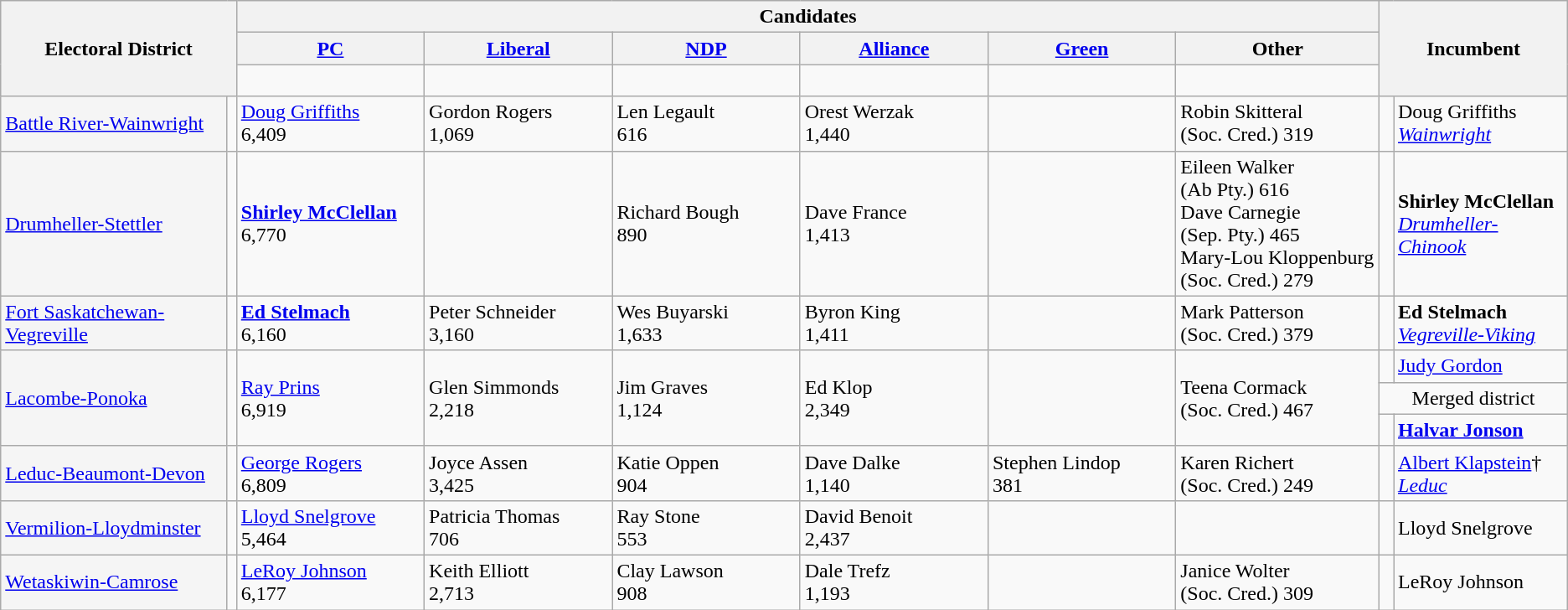<table class="wikitable">
<tr>
<th width=15% rowspan=3 colspan=2>Electoral District</th>
<th colspan=6>Candidates</th>
<th width=18% rowspan=3 colspan=2>Incumbent</th>
</tr>
<tr>
<th width=12%><a href='#'>PC</a></th>
<th width=12%><a href='#'>Liberal</a></th>
<th width=12%><a href='#'>NDP</a></th>
<th width=12%><a href='#'>Alliance</a></th>
<th width=12%><a href='#'>Green</a></th>
<th width=13%>Other</th>
</tr>
<tr>
<td> </td>
<td> </td>
<td> </td>
<td> </td>
<td> </td>
<td> </td>
</tr>
<tr>
<td bgcolor=whitesmoke><a href='#'>Battle River-Wainwright</a></td>
<td></td>
<td><a href='#'>Doug Griffiths</a><br>6,409</td>
<td>Gordon Rogers<br>1,069</td>
<td>Len Legault<br>616</td>
<td>Orest Werzak<br>1,440</td>
<td> </td>
<td>Robin Skitteral<br>(Soc. Cred.) 319</td>
<td></td>
<td>Doug Griffiths<br><span><em><a href='#'>Wainwright</a></em></span></td>
</tr>
<tr>
<td bgcolor=whitesmoke><a href='#'>Drumheller-Stettler</a></td>
<td></td>
<td><strong><a href='#'>Shirley McClellan</a></strong><br>6,770</td>
<td> </td>
<td>Richard Bough<br>890</td>
<td>Dave France<br>1,413</td>
<td> </td>
<td>Eileen Walker<br>(Ab Pty.) 616<br>Dave Carnegie<br>(Sep. Pty.) 465<br>Mary-Lou Kloppenburg<br>(Soc. Cred.) 279</td>
<td></td>
<td><strong>Shirley McClellan</strong><br><span><em><a href='#'>Drumheller-Chinook</a></em></span></td>
</tr>
<tr>
<td bgcolor=whitesmoke><a href='#'>Fort Saskatchewan-Vegreville</a></td>
<td></td>
<td><strong><a href='#'>Ed Stelmach</a></strong><br>6,160</td>
<td>Peter Schneider<br>3,160</td>
<td>Wes Buyarski<br>1,633</td>
<td>Byron King<br>1,411</td>
<td> </td>
<td>Mark Patterson<br>(Soc. Cred.) 379</td>
<td></td>
<td><strong>Ed Stelmach</strong><br><span><em><a href='#'>Vegreville-Viking</a></em></span></td>
</tr>
<tr>
<td rowspan=3 bgcolor=whitesmoke><a href='#'>Lacombe-Ponoka</a></td>
<td rowspan=3 ></td>
<td rowspan=3><a href='#'>Ray Prins</a><br>6,919</td>
<td rowspan=3>Glen Simmonds<br>2,218</td>
<td rowspan=3>Jim Graves<br>1,124</td>
<td rowspan=3>Ed Klop<br>2,349</td>
<td rowspan=3> </td>
<td rowspan=3>Teena Cormack<br>(Soc. Cred.) 467</td>
<td></td>
<td><a href='#'>Judy Gordon</a></td>
</tr>
<tr>
<td colspan=2 align=center>Merged district</td>
</tr>
<tr>
<td></td>
<td><strong><a href='#'>Halvar Jonson</a></strong></td>
</tr>
<tr>
<td bgcolor=whitesmoke><a href='#'>Leduc-Beaumont-Devon</a></td>
<td></td>
<td><a href='#'>George Rogers</a><br>6,809</td>
<td>Joyce Assen<br>3,425</td>
<td>Katie Oppen<br>904</td>
<td>Dave Dalke<br>1,140</td>
<td>Stephen Lindop<br>381</td>
<td>Karen Richert<br>(Soc. Cred.) 249</td>
<td></td>
<td><a href='#'>Albert Klapstein</a>†<br><span><em><a href='#'>Leduc</a></em></span></td>
</tr>
<tr>
<td bgcolor=whitesmoke><a href='#'>Vermilion-Lloydminster</a></td>
<td></td>
<td><a href='#'>Lloyd Snelgrove</a><br>5,464</td>
<td>Patricia Thomas<br>706</td>
<td>Ray Stone<br>553</td>
<td>David Benoit<br>2,437</td>
<td> </td>
<td> </td>
<td></td>
<td>Lloyd Snelgrove</td>
</tr>
<tr>
<td bgcolor=whitesmoke><a href='#'>Wetaskiwin-Camrose</a></td>
<td></td>
<td><a href='#'>LeRoy Johnson</a><br>6,177</td>
<td>Keith Elliott<br>2,713</td>
<td>Clay Lawson<br>908</td>
<td>Dale Trefz<br>1,193</td>
<td> </td>
<td>Janice Wolter<br>(Soc. Cred.) 309</td>
<td></td>
<td>LeRoy Johnson</td>
</tr>
</table>
